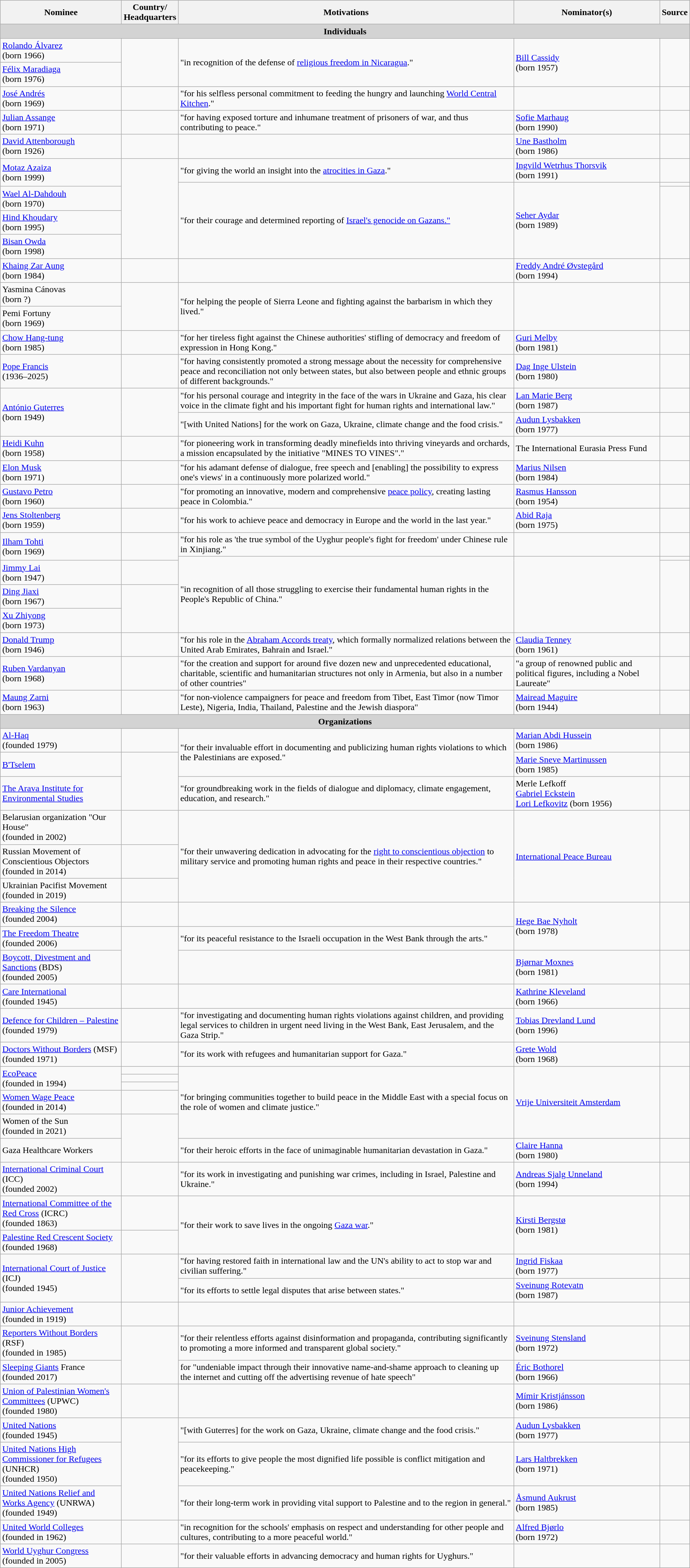<table class="wikitable">
<tr>
<th>Nominee</th>
<th>Country/<br>Headquarters</th>
<th>Motivations</th>
<th>Nominator(s)</th>
<th>Source</th>
</tr>
<tr>
<td colspan="5" align="center" style="background:lightgray;white-space:nowrap"><strong>Individuals</strong></td>
</tr>
<tr>
<td><a href='#'>Rolando Álvarez</a> <br>(born 1966)</td>
<td rowspan="2"></td>
<td rowspan="2">"in recognition of the defense of <a href='#'>religious freedom in Nicaragua</a>."</td>
<td rowspan="2"><a href='#'>Bill Cassidy</a> <br>(born 1957)</td>
<td rowspan="2"></td>
</tr>
<tr>
<td><a href='#'>Félix Maradiaga</a> <br>(born 1976)</td>
</tr>
<tr>
<td><a href='#'>José Andrés</a> <br>(born 1969)</td>
<td><br></td>
<td>"for his selfless personal commitment to feeding the hungry and launching <a href='#'>World Central Kitchen</a>."</td>
<td></td>
<td></td>
</tr>
<tr>
<td><a href='#'>Julian Assange</a> <br>(born 1971)</td>
<td></td>
<td>"for having exposed torture and inhumane treatment of prisoners of war, and thus contributing to peace."</td>
<td><a href='#'>Sofie Marhaug</a> <br>(born 1990)</td>
<td></td>
</tr>
<tr>
<td><a href='#'>David Attenborough</a> <br>(born 1926)</td>
<td></td>
<td></td>
<td><a href='#'>Une Bastholm</a> <br>(born 1986)</td>
<td></td>
</tr>
<tr>
<td rowspan="2"><a href='#'>Motaz Azaiza</a> <br>(born 1999)</td>
<td rowspan="5"></td>
<td>"for giving the world an insight into the <a href='#'>atrocities in Gaza</a>."</td>
<td><a href='#'>Ingvild Wetrhus Thorsvik</a> <br>(born 1991)</td>
<td></td>
</tr>
<tr>
<td rowspan="4">"for their courage and determined reporting of <a href='#'>Israel's genocide on Gazans."</a></td>
<td rowspan="4"><a href='#'>Seher Aydar</a> <br>(born 1989)</td>
<td></td>
</tr>
<tr>
<td><a href='#'>Wael Al-Dahdouh</a> <br>(born 1970)</td>
<td rowspan="3"></td>
</tr>
<tr>
<td><a href='#'>Hind Khoudary</a> <br>(born 1995)</td>
</tr>
<tr>
<td><a href='#'>Bisan Owda</a> <br>(born 1998)</td>
</tr>
<tr>
<td><a href='#'>Khaing Zar Aung</a> <br>(born 1984)</td>
<td></td>
<td></td>
<td><a href='#'>Freddy André Øvstegård</a> <br>(born 1994)</td>
<td></td>
</tr>
<tr>
<td>Yasmina Cánovas <br>(born ?)</td>
<td rowspan="2"></td>
<td rowspan="2">"for helping the people of Sierra Leone and fighting against the barbarism in which they lived."</td>
<td rowspan="2"></td>
<td rowspan="2"></td>
</tr>
<tr>
<td>Pemi Fortuny <br>(born 1969)</td>
</tr>
<tr>
<td><a href='#'>Chow Hang-tung</a> <br>(born 1985)</td>
<td></td>
<td>"for her tireless fight against the Chinese authorities' stifling of democracy and freedom of expression in Hong Kong."</td>
<td><a href='#'>Guri Melby</a> <br>(born 1981)</td>
<td></td>
</tr>
<tr>
<td><a href='#'>Pope Francis</a> <br>(1936–2025)</td>
<td></td>
<td>"for having consistently promoted a strong message about the necessity for comprehensive peace and reconciliation not only between states, but also between people and ethnic groups of different backgrounds."</td>
<td><a href='#'>Dag Inge Ulstein</a> <br>(born 1980)</td>
<td></td>
</tr>
<tr>
<td rowspan="2"><a href='#'>António Guterres</a> <br>(born 1949)</td>
<td rowspan="2"></td>
<td>"for his personal courage and integrity in the face of the wars in Ukraine and Gaza, his clear voice in the climate fight and his important fight for human rights and international law."</td>
<td><a href='#'>Lan Marie Berg</a> <br>(born 1987)</td>
<td></td>
</tr>
<tr>
<td>"[with United Nations] for the work on Gaza, Ukraine, climate change and the food crisis."</td>
<td><a href='#'>Audun Lysbakken</a> <br>(born 1977)</td>
<td></td>
</tr>
<tr>
<td><a href='#'>Heidi Kuhn</a><br>(born 1958)</td>
<td></td>
<td>"for pioneering work in transforming deadly minefields into thriving vineyards and orchards, a mission encapsulated by the initiative "MINES TO VINES"."</td>
<td>The International Eurasia Press Fund</td>
<td></td>
</tr>
<tr>
<td><a href='#'>Elon Musk</a><br>(born 1971)</td>
<td><br><br></td>
<td>"for his adamant defense of dialogue, free speech and [enabling] the possibility to express one's views' in a continuously more polarized world."</td>
<td><a href='#'>Marius Nilsen</a><br>(born 1984)</td>
<td></td>
</tr>
<tr>
<td><a href='#'>Gustavo Petro</a> <br>(born 1960)</td>
<td></td>
<td>"for promoting an innovative, modern and comprehensive <a href='#'>peace policy</a>, creating lasting peace in Colombia."</td>
<td><a href='#'>Rasmus Hansson</a> <br>(born 1954)</td>
<td></td>
</tr>
<tr>
<td><a href='#'>Jens Stoltenberg</a> <br>(born 1959)</td>
<td></td>
<td>"for his work to achieve peace and democracy in Europe and the world in the last year."</td>
<td><a href='#'>Abid Raja</a> <br>(born 1975)</td>
<td></td>
</tr>
<tr>
<td rowspan="2"><a href='#'>Ilham Tohti</a> <br>(born 1969)</td>
<td rowspan="2"></td>
<td>"for his role as 'the true symbol of the Uyghur people's fight for freedom' under Chinese rule in Xinjiang."</td>
<td></td>
<td></td>
</tr>
<tr>
<td rowspan="4">"in recognition of all those struggling to exercise their fundamental human rights in the People's Republic of China."</td>
<td rowspan="4"></td>
<td></td>
</tr>
<tr>
<td><a href='#'>Jimmy Lai</a> <br>(born 1947)</td>
<td></td>
<td rowspan="3"></td>
</tr>
<tr>
<td><a href='#'>Ding Jiaxi</a> <br>(born 1967)</td>
<td rowspan="2"></td>
</tr>
<tr>
<td><a href='#'>Xu Zhiyong</a> <br>(born 1973)</td>
</tr>
<tr>
<td><a href='#'>Donald Trump</a> <br>(born 1946)</td>
<td></td>
<td>"for his role in the <a href='#'>Abraham Accords treaty</a>, which formally normalized relations between the United Arab Emirates, Bahrain and Israel."</td>
<td><a href='#'>Claudia Tenney</a> <br>(born 1961)</td>
<td></td>
</tr>
<tr>
<td><a href='#'>Ruben Vardanyan</a> <br>(born 1968)</td>
<td><br></td>
<td>"for the creation and support for around five dozen new and unprecedented educational, charitable, scientific and humanitarian structures not only in Armenia, but also in a number of other countries"</td>
<td>"a group of renowned public and political figures, including a Nobel Laureate"</td>
<td></td>
</tr>
<tr>
<td><a href='#'>Maung Zarni</a> <br>(born 1963)</td>
<td></td>
<td>"for non-violence campaigners for peace and freedom from Tibet, East Timor (now Timor Leste), Nigeria, India, Thailand, Palestine and the Jewish diaspora"</td>
<td><a href='#'>Mairead Maguire</a> <br>(born 1944)</td>
<td></td>
</tr>
<tr>
<td colspan="5" align="center" style="background:lightgray;white-space:nowrap"><strong>Organizations</strong></td>
</tr>
<tr>
<td><a href='#'>Al-Haq</a> <br>(founded 1979)</td>
<td></td>
<td rowspan=2>"for their invaluable effort in documenting and publicizing human rights violations to which the Palestinians are exposed."</td>
<td><a href='#'>Marian Abdi Hussein</a> <br>(born 1986)</td>
<td></td>
</tr>
<tr>
<td><a href='#'>B'Tselem</a></td>
<td rowspan="2"></td>
<td><a href='#'>Marie Sneve Martinussen</a> <br>(born 1985)</td>
<td></td>
</tr>
<tr>
<td><a href='#'>The Arava Institute for Environmental Studies</a></td>
<td>"for groundbreaking work in the fields of dialogue and diplomacy, climate engagement, education, and research."</td>
<td>Merle Lefkoff<br><a href='#'>Gabriel Eckstein</a><br><a href='#'>Lori Lefkovitz</a> (born 1956)</td>
<td></td>
</tr>
<tr>
<td>Belarusian organization "Our House" <br>(founded in 2002)</td>
<td></td>
<td rowspan=3>"for their unwavering dedication in advocating for the <a href='#'>right to conscientious objection</a> to military service and promoting human rights and peace in their respective countries."</td>
<td rowspan=3><a href='#'>International Peace Bureau</a></td>
<td rowspan=3></td>
</tr>
<tr>
<td>Russian Movement of Conscientious Objectors <br>(founded in 2014)</td>
<td></td>
</tr>
<tr>
<td>Ukrainian Pacifist Movement <br>(founded in 2019)</td>
<td></td>
</tr>
<tr>
<td><a href='#'>Breaking the Silence</a> <br>(founded 2004)</td>
<td></td>
<td></td>
<td rowspan="2"><a href='#'>Hege Bae Nyholt</a> <br>(born 1978)</td>
<td rowspan="2"></td>
</tr>
<tr>
<td><a href='#'>The Freedom Theatre</a> <br>(founded 2006)</td>
<td rowspan="2"></td>
<td>"for its peaceful resistance to the Israeli occupation in the West Bank through the arts."</td>
</tr>
<tr>
<td><a href='#'>Boycott, Divestment and Sanctions</a> (BDS)<br>(founded 2005)</td>
<td></td>
<td><a href='#'>Bjørnar Moxnes</a> <br>(born 1981)</td>
<td></td>
</tr>
<tr>
<td><a href='#'>Care International</a> <br>(founded 1945)</td>
<td></td>
<td></td>
<td><a href='#'>Kathrine Kleveland</a> <br>(born 1966)</td>
<td></td>
</tr>
<tr>
<td><a href='#'>Defence for Children – Palestine</a><br>(founded 1979)</td>
<td></td>
<td>"for investigating and documenting human rights violations against children, and providing legal services to children in urgent need living in the West Bank, East Jerusalem, and the Gaza Strip."</td>
<td><a href='#'>Tobias Drevland Lund</a> <br>(born 1996)</td>
<td></td>
</tr>
<tr>
<td><a href='#'>Doctors Without Borders</a> (MSF)<br>(founded 1971)</td>
<td></td>
<td>"for its work with refugees and humanitarian support for Gaza."</td>
<td><a href='#'>Grete Wold</a> <br>(born 1968)</td>
<td></td>
</tr>
<tr>
<td rowspan="3"><a href='#'>EcoPeace</a> <br>(founded in 1994)</td>
<td></td>
<td rowspan="5">"for bringing communities together to build peace in the Middle East with a special focus on the role of women and climate justice."</td>
<td rowspan="5"><a href='#'>Vrije Universiteit Amsterdam</a></td>
<td rowspan="5"></td>
</tr>
<tr>
<td></td>
</tr>
<tr>
<td></td>
</tr>
<tr>
<td><a href='#'>Women Wage Peace</a> <br>(founded in 2014)</td>
<td></td>
</tr>
<tr>
<td>Women of the Sun <br>(founded in 2021)</td>
<td rowspan="2"></td>
</tr>
<tr>
<td>Gaza Healthcare Workers</td>
<td>"for their heroic efforts in the face of unimaginable humanitarian devastation in Gaza."</td>
<td><a href='#'>Claire Hanna</a> <br>(born 1980)</td>
<td></td>
</tr>
<tr>
<td><a href='#'>International Criminal Court</a> (ICC) <br>(founded 2002)</td>
<td></td>
<td>"for its work in investigating and punishing war crimes, including in Israel, Palestine and Ukraine."</td>
<td><a href='#'>Andreas Sjalg Unneland</a> <br>(born 1994)</td>
<td></td>
</tr>
<tr>
<td><a href='#'>International Committee of the Red Cross</a> (ICRC)<br>(founded 1863)</td>
<td></td>
<td rowspan="2">"for their work to save lives in the ongoing <a href='#'>Gaza war</a>."</td>
<td rowspan="2"><a href='#'>Kirsti Bergstø</a> <br>(born 1981)</td>
<td rowspan="2"></td>
</tr>
<tr>
<td><a href='#'>Palestine Red Crescent Society</a> <br>(founded 1968)</td>
<td></td>
</tr>
<tr>
<td rowspan="2"><a href='#'>International Court of Justice</a> (ICJ)<br>(founded 1945)</td>
<td rowspan="2"></td>
<td>"for having restored faith in international law and the UN's ability to act to stop war and civilian suffering."</td>
<td><a href='#'>Ingrid Fiskaa</a> <br>(born 1977)</td>
<td></td>
</tr>
<tr>
<td>"for its efforts to settle legal disputes that arise between states."</td>
<td><a href='#'>Sveinung Rotevatn</a> <br>(born 1987)</td>
<td></td>
</tr>
<tr>
<td><a href='#'>Junior Achievement</a><br>(founded in 1919)</td>
<td></td>
<td></td>
<td></td>
<td></td>
</tr>
<tr>
<td><a href='#'>Reporters Without Borders</a> (RSF)<br>(founded in 1985)</td>
<td rowspan="2"></td>
<td>"for their relentless efforts against disinformation and propaganda, contributing significantly to promoting a more informed and transparent global society."</td>
<td><a href='#'>Sveinung Stensland</a> <br>(born 1972)</td>
<td></td>
</tr>
<tr>
<td><a href='#'>Sleeping Giants</a> France <br>(founded 2017)</td>
<td>for "undeniable impact through their innovative name-and-shame approach to cleaning up the internet and cutting off the advertising revenue of hate speech"</td>
<td><a href='#'>Éric Bothorel</a> <br>(born 1966)</td>
<td></td>
</tr>
<tr>
<td><a href='#'>Union of Palestinian Women's Committees</a> (UPWC)<br>(founded 1980)</td>
<td></td>
<td></td>
<td><a href='#'>Mímir Kristjánsson</a> <br>(born 1986)</td>
<td></td>
</tr>
<tr>
<td><a href='#'>United Nations</a> <br>(founded 1945)</td>
<td rowspan="3"></td>
<td>"[with Guterres] for the work on Gaza, Ukraine, climate change and the food crisis."</td>
<td><a href='#'>Audun Lysbakken</a> <br>(born 1977)</td>
<td></td>
</tr>
<tr>
<td><a href='#'>United Nations High Commissioner for Refugees</a> (UNHCR)<br>(founded 1950)</td>
<td>"for its efforts to give people the most dignified life possible is conflict mitigation and peacekeeping."</td>
<td><a href='#'>Lars Haltbrekken</a> <br>(born 1971)</td>
<td></td>
</tr>
<tr>
<td><a href='#'>United Nations Relief and Works Agency</a> (UNRWA)<br>(founded 1949)</td>
<td>"for their long-term work in providing vital support to Palestine and to the region in general."</td>
<td><a href='#'>Åsmund Aukrust</a> <br>(born 1985)</td>
<td></td>
</tr>
<tr>
<td><a href='#'>United World Colleges</a> <br>(founded in 1962)</td>
<td></td>
<td>"in recognition for the schools' emphasis on respect and understanding for other people and cultures, contributing to a more peaceful world."</td>
<td><a href='#'>Alfred Bjørlo</a> <br>(born 1972)</td>
<td></td>
</tr>
<tr>
<td><a href='#'>World Uyghur Congress</a> <br>(founded in 2005)</td>
<td></td>
<td>"for their valuable efforts in advancing democracy and human rights for Uyghurs."</td>
<td></td>
<td></td>
</tr>
</table>
